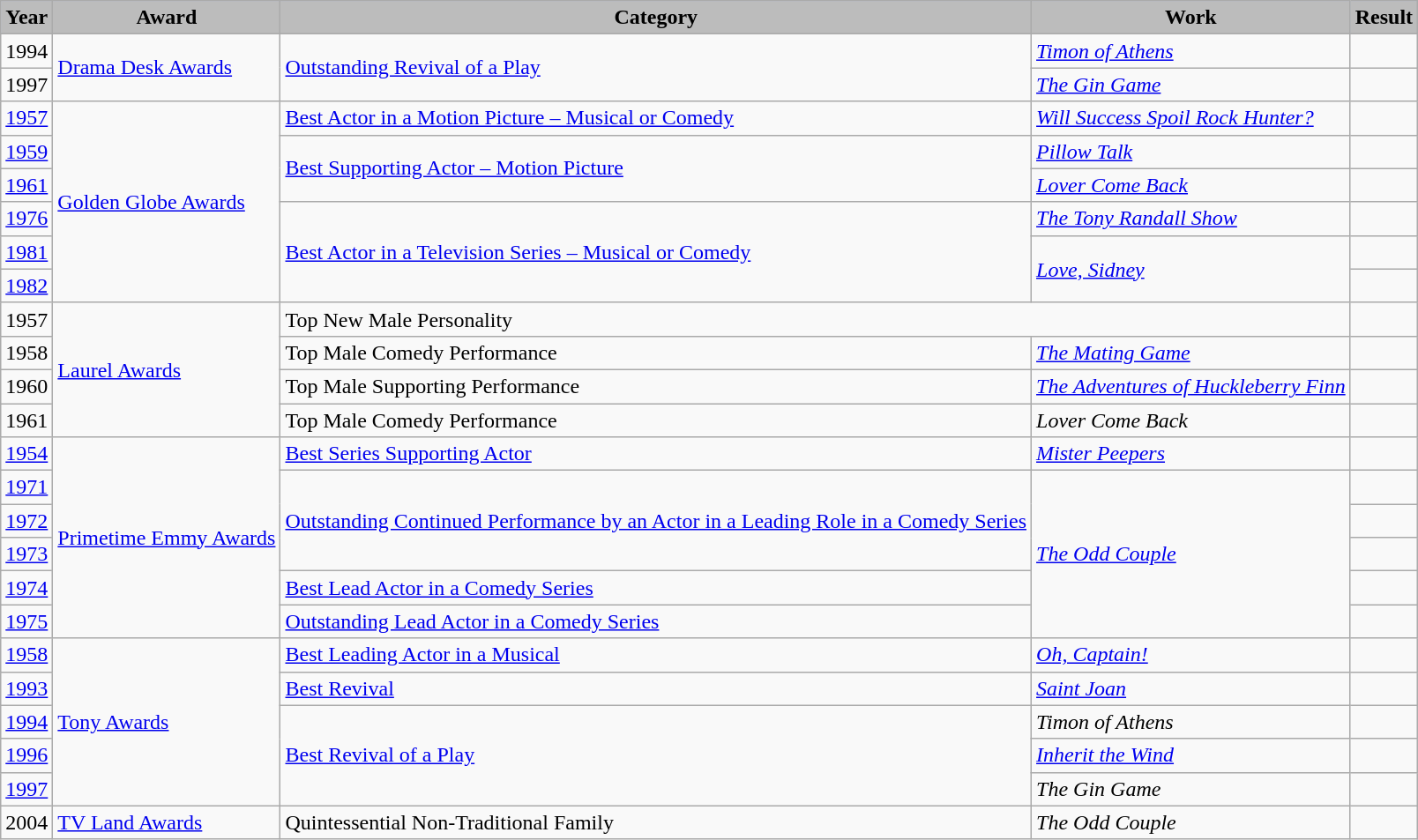<table class="wikitable">
<tr style="background:#b0c4de; text-align:center;">
<th style="background:#bcbcbc;">Year</th>
<th style="background:#bcbcbc;">Award</th>
<th style="background:#bcbcbc;">Category</th>
<th style="background:#bcbcbc;">Work</th>
<th style="background:#bcbcbc;">Result</th>
</tr>
<tr>
<td>1994</td>
<td rowspan="2"><a href='#'>Drama Desk Awards</a></td>
<td rowspan="2"><a href='#'>Outstanding Revival of a Play</a></td>
<td><em><a href='#'>Timon of Athens</a></em></td>
<td></td>
</tr>
<tr>
<td>1997</td>
<td><em><a href='#'>The Gin Game</a></em></td>
<td></td>
</tr>
<tr>
<td><a href='#'>1957</a></td>
<td rowspan="6"><a href='#'>Golden Globe Awards</a></td>
<td><a href='#'>Best Actor in a Motion Picture – Musical or Comedy</a></td>
<td><em><a href='#'>Will Success Spoil Rock Hunter?</a></em></td>
<td></td>
</tr>
<tr>
<td><a href='#'>1959</a></td>
<td rowspan="2"><a href='#'>Best Supporting Actor – Motion Picture</a></td>
<td><em><a href='#'>Pillow Talk</a></em></td>
<td></td>
</tr>
<tr>
<td><a href='#'>1961</a></td>
<td><em><a href='#'>Lover Come Back</a></em></td>
<td></td>
</tr>
<tr>
<td><a href='#'>1976</a></td>
<td rowspan="3"><a href='#'>Best Actor in a Television Series – Musical or Comedy</a></td>
<td><em><a href='#'>The Tony Randall Show</a></em></td>
<td></td>
</tr>
<tr>
<td><a href='#'>1981</a></td>
<td rowspan="2"><em><a href='#'>Love, Sidney</a></em></td>
<td></td>
</tr>
<tr>
<td><a href='#'>1982</a></td>
<td></td>
</tr>
<tr>
<td>1957</td>
<td rowspan="4"><a href='#'>Laurel Awards</a></td>
<td colspan="2">Top New Male Personality</td>
<td></td>
</tr>
<tr>
<td>1958</td>
<td>Top Male Comedy Performance</td>
<td><em><a href='#'>The Mating Game</a></em></td>
<td></td>
</tr>
<tr>
<td>1960</td>
<td>Top Male Supporting Performance</td>
<td><em><a href='#'>The Adventures of Huckleberry Finn</a></em></td>
<td></td>
</tr>
<tr>
<td>1961</td>
<td>Top Male Comedy Performance</td>
<td><em>Lover Come Back</em></td>
<td></td>
</tr>
<tr>
<td><a href='#'>1954</a></td>
<td rowspan="6"><a href='#'>Primetime Emmy Awards</a></td>
<td><a href='#'>Best Series Supporting Actor</a></td>
<td><em><a href='#'>Mister Peepers</a></em></td>
<td></td>
</tr>
<tr>
<td><a href='#'>1971</a></td>
<td rowspan="3"><a href='#'>Outstanding Continued Performance by an Actor in a Leading Role in a Comedy Series</a></td>
<td rowspan="5"><em><a href='#'>The Odd Couple</a></em></td>
<td></td>
</tr>
<tr>
<td><a href='#'>1972</a></td>
<td></td>
</tr>
<tr>
<td><a href='#'>1973</a></td>
<td></td>
</tr>
<tr>
<td><a href='#'>1974</a></td>
<td><a href='#'>Best Lead Actor in a Comedy Series</a></td>
<td></td>
</tr>
<tr>
<td><a href='#'>1975</a></td>
<td><a href='#'>Outstanding Lead Actor in a Comedy Series</a></td>
<td></td>
</tr>
<tr>
<td><a href='#'>1958</a></td>
<td rowspan="5"><a href='#'>Tony Awards</a></td>
<td><a href='#'>Best Leading Actor in a Musical</a></td>
<td><em><a href='#'>Oh, Captain!</a></em></td>
<td></td>
</tr>
<tr>
<td><a href='#'>1993</a></td>
<td><a href='#'>Best Revival</a></td>
<td><em><a href='#'>Saint Joan</a></em></td>
<td></td>
</tr>
<tr>
<td><a href='#'>1994</a></td>
<td rowspan="3"><a href='#'>Best Revival of a Play</a></td>
<td><em>Timon of Athens</em></td>
<td></td>
</tr>
<tr>
<td><a href='#'>1996</a></td>
<td><em><a href='#'>Inherit the Wind</a></em></td>
<td></td>
</tr>
<tr>
<td><a href='#'>1997</a></td>
<td><em>The Gin Game</em></td>
<td></td>
</tr>
<tr>
<td>2004</td>
<td><a href='#'>TV Land Awards</a></td>
<td>Quintessential Non-Traditional Family</td>
<td><em>The Odd Couple</em> <br> </td>
<td></td>
</tr>
</table>
